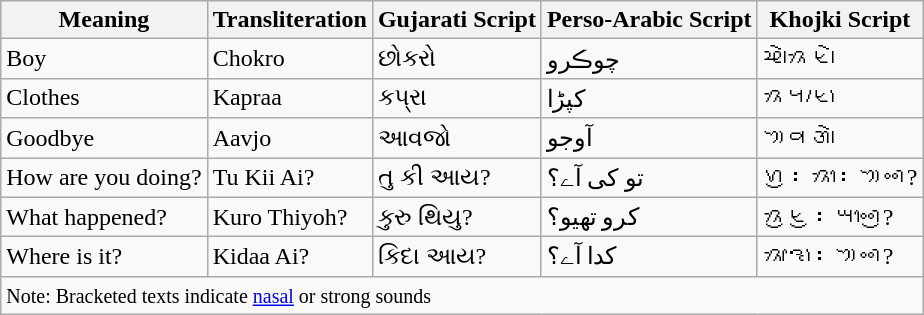<table class="wikitable">
<tr>
<th>Meaning</th>
<th>Transliteration</th>
<th>Gujarati Script</th>
<th>Perso-Arabic Script</th>
<th>Khojki Script</th>
</tr>
<tr>
<td>Boy</td>
<td>Chokro</td>
<td>છોકરો</td>
<td>چوڪرو</td>
<td>𑈏𑈲𑈈𑈦𑈲</td>
</tr>
<tr>
<td>Clothes</td>
<td>Kapraa</td>
<td>કપ્રા</td>
<td>کپڑا</td>
<td>𑈈𑈟𑈵𑈦𑈬</td>
</tr>
<tr>
<td>Goodbye</td>
<td>Aavjo</td>
<td>આવજો</td>
<td>آوجو</td>
<td>𑈁𑈨𑈐𑈲</td>
</tr>
<tr>
<td>How are you doing?</td>
<td>Tu Kii Ai?</td>
<td>તુ કી આય?</td>
<td>تو کی آے؟</td>
<td>𑈙𑈯𑈺𑈈𑈮𑈺𑈁𑈥?</td>
</tr>
<tr>
<td>What happened?</td>
<td>Kuro Thiyoh?</td>
<td>કુરુ થિયુ?</td>
<td>کرو تھیو؟</td>
<td>𑈈𑈯𑈦𑈯𑈺𑈚𑈮𑈥𑈯?</td>
</tr>
<tr>
<td>Where is it?</td>
<td>Kidaa Ai?</td>
<td>કિદા આય?</td>
<td>کدا آے؟</td>
<td>𑈈𑈭𑈛𑈬𑈺𑈁𑈥?</td>
</tr>
<tr>
<td colspan="5"><small>Note: Bracketed texts indicate <a href='#'>nasal</a> or strong sounds</small></td>
</tr>
</table>
